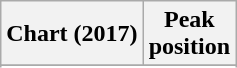<table class="wikitable sortable plainrowheaders" style="text-align:center">
<tr>
<th scope="col">Chart (2017)</th>
<th scope="col">Peak<br> position</th>
</tr>
<tr>
</tr>
<tr>
</tr>
<tr>
</tr>
<tr>
</tr>
<tr>
</tr>
<tr>
</tr>
<tr>
</tr>
</table>
